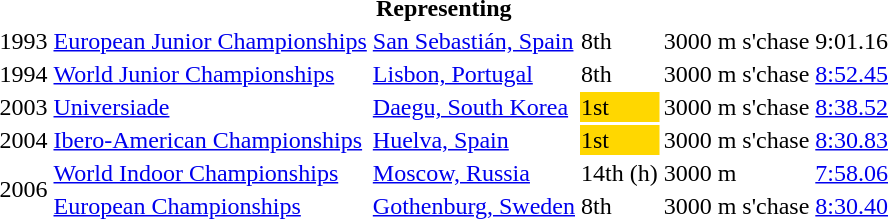<table>
<tr>
<th colspan="6">Representing </th>
</tr>
<tr>
<td>1993</td>
<td><a href='#'>European Junior Championships</a></td>
<td><a href='#'>San Sebastián, Spain</a></td>
<td>8th</td>
<td>3000 m s'chase</td>
<td>9:01.16</td>
</tr>
<tr>
<td>1994</td>
<td><a href='#'>World Junior Championships</a></td>
<td><a href='#'>Lisbon, Portugal</a></td>
<td>8th</td>
<td>3000 m s'chase</td>
<td><a href='#'>8:52.45</a></td>
</tr>
<tr>
<td>2003</td>
<td><a href='#'>Universiade</a></td>
<td><a href='#'>Daegu, South Korea</a></td>
<td bgcolor=gold>1st</td>
<td>3000 m s'chase</td>
<td><a href='#'>8:38.52</a></td>
</tr>
<tr>
<td>2004</td>
<td><a href='#'>Ibero-American Championships</a></td>
<td><a href='#'>Huelva, Spain</a></td>
<td bgcolor=gold>1st</td>
<td>3000 m s'chase</td>
<td><a href='#'>8:30.83</a></td>
</tr>
<tr>
<td rowspan=2>2006</td>
<td><a href='#'>World Indoor Championships</a></td>
<td><a href='#'>Moscow, Russia</a></td>
<td>14th (h)</td>
<td>3000 m</td>
<td><a href='#'>7:58.06</a></td>
</tr>
<tr>
<td><a href='#'>European Championships</a></td>
<td><a href='#'>Gothenburg, Sweden</a></td>
<td>8th</td>
<td>3000 m s'chase</td>
<td><a href='#'>8:30.40</a></td>
</tr>
</table>
